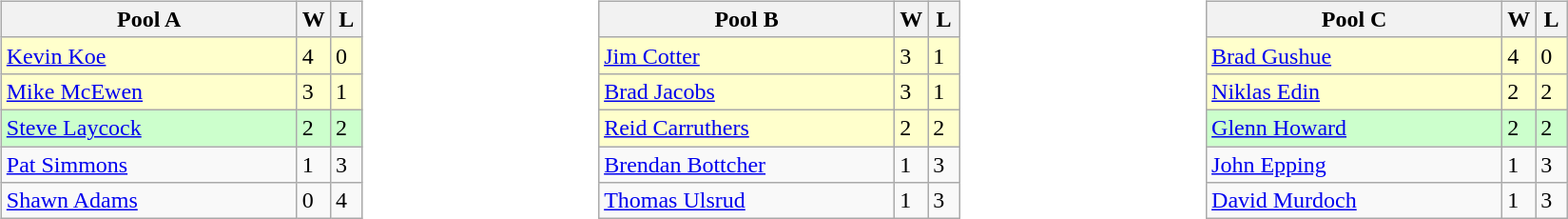<table>
<tr>
<td valign=top width=10%><br><table class=wikitable>
<tr>
<th width=200>Pool A</th>
<th width=15>W</th>
<th width=15>L</th>
</tr>
<tr bgcolor=#ffffcc>
<td> <a href='#'>Kevin Koe</a></td>
<td>4</td>
<td>0</td>
</tr>
<tr bgcolor=#ffffcc>
<td> <a href='#'>Mike McEwen</a></td>
<td>3</td>
<td>1</td>
</tr>
<tr bgcolor=#ccffcc>
<td> <a href='#'>Steve Laycock</a></td>
<td>2</td>
<td>2</td>
</tr>
<tr>
<td> <a href='#'>Pat Simmons</a></td>
<td>1</td>
<td>3</td>
</tr>
<tr>
<td> <a href='#'>Shawn Adams</a></td>
<td>0</td>
<td>4</td>
</tr>
</table>
</td>
<td valign=top width=10%><br><table class=wikitable>
<tr>
<th width=200>Pool B</th>
<th width=15>W</th>
<th width=15>L</th>
</tr>
<tr bgcolor=#ffffcc>
<td> <a href='#'>Jim Cotter</a></td>
<td>3</td>
<td>1</td>
</tr>
<tr bgcolor=#ffffcc>
<td> <a href='#'>Brad Jacobs</a></td>
<td>3</td>
<td>1</td>
</tr>
<tr bgcolor=#ffffcc>
<td> <a href='#'>Reid Carruthers</a></td>
<td>2</td>
<td>2</td>
</tr>
<tr>
<td> <a href='#'>Brendan Bottcher</a></td>
<td>1</td>
<td>3</td>
</tr>
<tr>
<td> <a href='#'>Thomas Ulsrud</a></td>
<td>1</td>
<td>3</td>
</tr>
</table>
</td>
<td valign=top width=10%><br><table class=wikitable>
<tr>
<th width=200>Pool C</th>
<th width=15>W</th>
<th width=15>L</th>
</tr>
<tr bgcolor=#ffffcc>
<td> <a href='#'>Brad Gushue</a></td>
<td>4</td>
<td>0</td>
</tr>
<tr bgcolor=#ffffcc>
<td> <a href='#'>Niklas Edin</a></td>
<td>2</td>
<td>2</td>
</tr>
<tr bgcolor=#ccffcc>
<td> <a href='#'>Glenn Howard</a></td>
<td>2</td>
<td>2</td>
</tr>
<tr>
<td> <a href='#'>John Epping</a></td>
<td>1</td>
<td>3</td>
</tr>
<tr>
<td> <a href='#'>David Murdoch</a></td>
<td>1</td>
<td>3</td>
</tr>
</table>
</td>
</tr>
</table>
